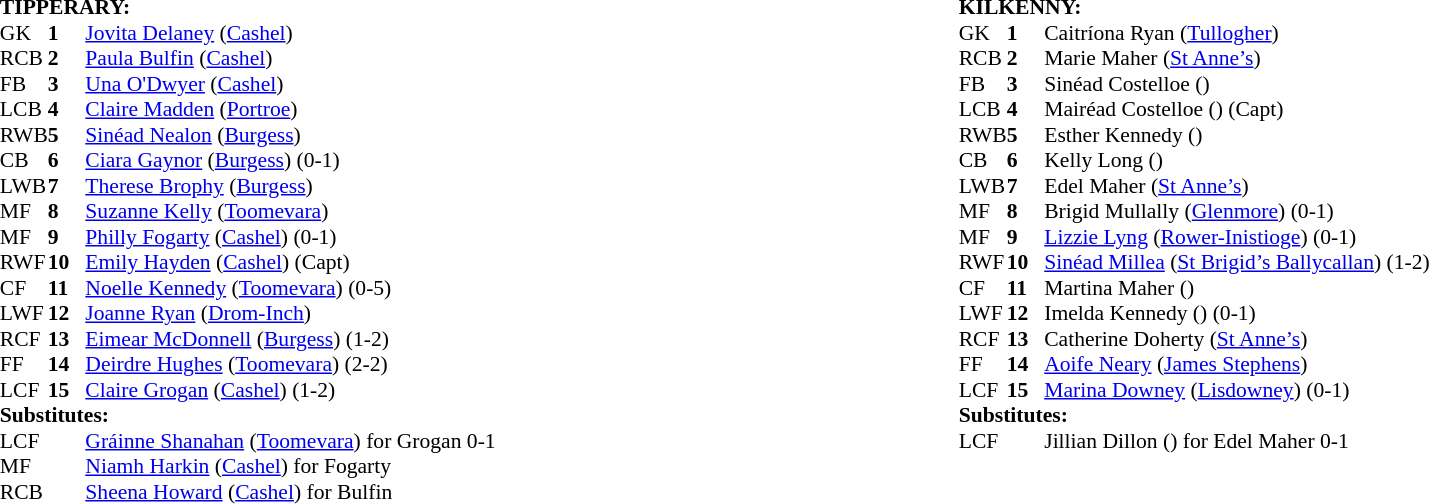<table width="100%">
<tr>
<td valign="top"></td>
<td valign="top" width="50%"><br><table style="font-size: 90%" cellspacing="0" cellpadding="0" align="center">
<tr>
<td colspan="4"><strong>TIPPERARY:</strong></td>
</tr>
<tr>
<th width="25"></th>
<th width="25"></th>
</tr>
<tr>
<td>GK</td>
<td><strong>1</strong></td>
<td><a href='#'>Jovita Delaney</a> (<a href='#'>Cashel</a>)</td>
</tr>
<tr>
<td>RCB</td>
<td><strong>2</strong></td>
<td><a href='#'>Paula Bulfin</a> (<a href='#'>Cashel</a>) </td>
</tr>
<tr>
<td>FB</td>
<td><strong>3</strong></td>
<td><a href='#'>Una O'Dwyer</a> (<a href='#'>Cashel</a>)</td>
</tr>
<tr>
<td>LCB</td>
<td><strong>4</strong></td>
<td><a href='#'>Claire Madden</a> (<a href='#'>Portroe</a>)</td>
</tr>
<tr>
<td>RWB</td>
<td><strong>5</strong></td>
<td><a href='#'>Sinéad Nealon</a> (<a href='#'>Burgess</a>)</td>
</tr>
<tr>
<td>CB</td>
<td><strong>6</strong></td>
<td><a href='#'>Ciara Gaynor</a> (<a href='#'>Burgess</a>) (0-1)</td>
</tr>
<tr>
<td>LWB</td>
<td><strong>7</strong></td>
<td><a href='#'>Therese Brophy</a> (<a href='#'>Burgess</a>)</td>
</tr>
<tr>
<td>MF</td>
<td><strong>8</strong></td>
<td><a href='#'>Suzanne Kelly</a> (<a href='#'>Toomevara</a>)</td>
</tr>
<tr>
<td>MF</td>
<td><strong>9</strong></td>
<td><a href='#'>Philly Fogarty</a> (<a href='#'>Cashel</a>) (0-1) </td>
</tr>
<tr>
<td>RWF</td>
<td><strong>10</strong></td>
<td><a href='#'>Emily Hayden</a> (<a href='#'>Cashel</a>) (Capt)</td>
</tr>
<tr>
<td>CF</td>
<td><strong>11</strong></td>
<td><a href='#'>Noelle Kennedy</a> (<a href='#'>Toomevara</a>) (0-5)</td>
</tr>
<tr>
<td>LWF</td>
<td><strong>12</strong></td>
<td><a href='#'>Joanne Ryan</a> (<a href='#'>Drom-Inch</a>)</td>
</tr>
<tr>
<td>RCF</td>
<td><strong>13</strong></td>
<td><a href='#'>Eimear McDonnell</a> (<a href='#'>Burgess</a>) (1-2)</td>
</tr>
<tr>
<td>FF</td>
<td><strong>14</strong></td>
<td><a href='#'>Deirdre Hughes</a> (<a href='#'>Toomevara</a>) (2-2)</td>
</tr>
<tr>
<td>LCF</td>
<td><strong>15</strong></td>
<td><a href='#'>Claire Grogan</a> (<a href='#'>Cashel</a>) (1-2) </td>
</tr>
<tr>
<td colspan=4><strong>Substitutes:</strong></td>
</tr>
<tr>
<td>LCF</td>
<td></td>
<td><a href='#'>Gráinne Shanahan</a> (<a href='#'>Toomevara</a>) for Grogan  0-1</td>
</tr>
<tr>
<td>MF</td>
<td></td>
<td><a href='#'>Niamh Harkin</a> (<a href='#'>Cashel</a>) for Fogarty </td>
</tr>
<tr>
<td>RCB</td>
<td></td>
<td><a href='#'>Sheena Howard</a> (<a href='#'>Cashel</a>) for Bulfin </td>
</tr>
<tr>
</tr>
</table>
</td>
<td valign="top"></td>
<td valign="top" width="50%"><br><table style="font-size: 90%" cellspacing="0" cellpadding="0" align="center">
<tr>
<td colspan="4"><strong>KILKENNY:</strong></td>
</tr>
<tr>
<th width="25"></th>
<th width="25"></th>
</tr>
<tr>
<td>GK</td>
<td><strong>1</strong></td>
<td>Caitríona Ryan (<a href='#'>Tullogher</a>)</td>
</tr>
<tr>
<td>RCB</td>
<td><strong>2</strong></td>
<td>Marie Maher (<a href='#'>St Anne’s</a>)</td>
</tr>
<tr>
<td>FB</td>
<td><strong>3</strong></td>
<td>Sinéad Costelloe ()</td>
</tr>
<tr>
<td>LCB</td>
<td><strong>4</strong></td>
<td>Mairéad Costelloe () (Capt)</td>
</tr>
<tr>
<td>RWB</td>
<td><strong>5</strong></td>
<td>Esther Kennedy ()</td>
</tr>
<tr>
<td>CB</td>
<td><strong>6</strong></td>
<td>Kelly Long ()</td>
</tr>
<tr>
<td>LWB</td>
<td><strong>7</strong></td>
<td>Edel Maher (<a href='#'>St Anne’s</a>) </td>
</tr>
<tr>
<td>MF</td>
<td><strong>8</strong></td>
<td>Brigid Mullally (<a href='#'>Glenmore</a>) (0-1)</td>
</tr>
<tr>
<td>MF</td>
<td><strong>9</strong></td>
<td><a href='#'>Lizzie Lyng</a> (<a href='#'>Rower-Inistioge</a>) (0-1)</td>
</tr>
<tr>
<td>RWF</td>
<td><strong>10</strong></td>
<td><a href='#'>Sinéad Millea</a> (<a href='#'>St Brigid’s Ballycallan</a>) (1-2)</td>
</tr>
<tr>
<td>CF</td>
<td><strong>11</strong></td>
<td>Martina Maher ()</td>
</tr>
<tr>
<td>LWF</td>
<td><strong>12</strong></td>
<td>Imelda Kennedy () (0-1)</td>
</tr>
<tr>
<td>RCF</td>
<td><strong>13</strong></td>
<td>Catherine Doherty (<a href='#'>St Anne’s</a>)</td>
</tr>
<tr>
<td>FF</td>
<td><strong>14</strong></td>
<td><a href='#'>Aoife Neary</a> (<a href='#'>James Stephens</a>)</td>
</tr>
<tr>
<td>LCF</td>
<td><strong>15</strong></td>
<td><a href='#'>Marina Downey</a> (<a href='#'>Lisdowney</a>) (0-1)</td>
</tr>
<tr>
<td colspan=4><strong>Substitutes:</strong></td>
</tr>
<tr>
<td>LCF</td>
<td></td>
<td>Jillian Dillon () for Edel Maher  0-1</td>
</tr>
<tr>
</tr>
</table>
</td>
</tr>
</table>
